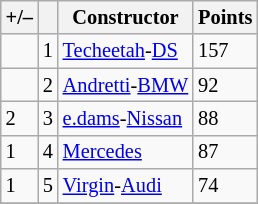<table class="wikitable" style="font-size: 85%">
<tr>
<th scope="col">+/–</th>
<th scope="col"></th>
<th scope="col">Constructor</th>
<th scope="col">Points</th>
</tr>
<tr>
<td align="left"></td>
<td align="center">1</td>
<td> <a href='#'>Techeetah</a>-<a href='#'>DS</a></td>
<td align="left">157</td>
</tr>
<tr>
<td align="left"></td>
<td align="center">2</td>
<td> <a href='#'>Andretti</a>-<a href='#'>BMW</a></td>
<td align="left">92</td>
</tr>
<tr>
<td align="left"> 2</td>
<td align="center">3</td>
<td> <a href='#'>e.dams</a>-<a href='#'>Nissan</a></td>
<td align="left">88</td>
</tr>
<tr>
<td align="left"> 1</td>
<td align="center">4</td>
<td> <a href='#'>Mercedes</a></td>
<td align="left">87</td>
</tr>
<tr>
<td align="left"> 1</td>
<td align="center">5</td>
<td> <a href='#'>Virgin</a>-<a href='#'>Audi</a></td>
<td align="left">74</td>
</tr>
<tr>
</tr>
</table>
